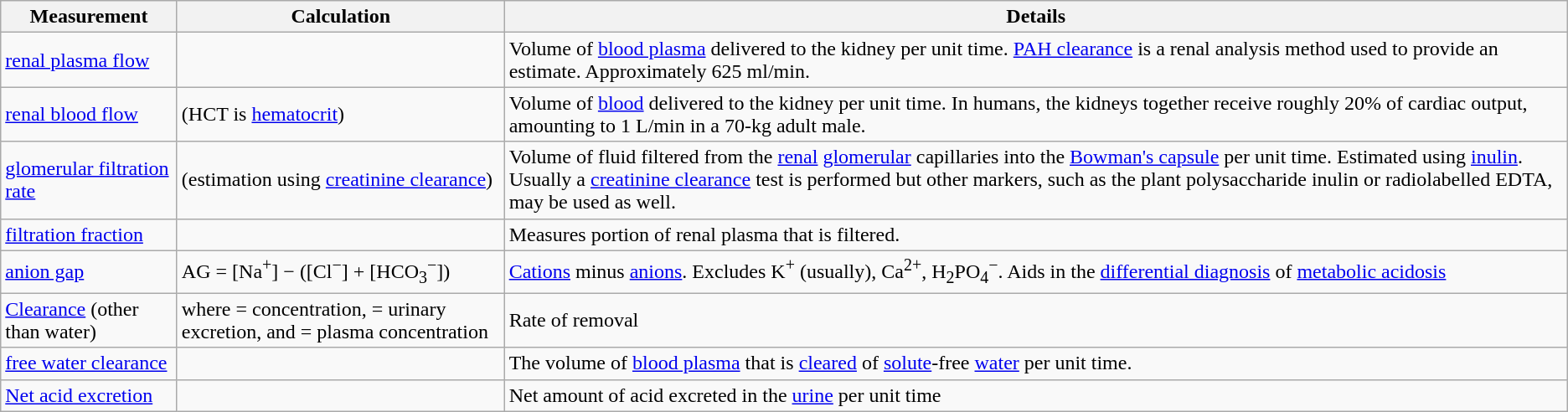<table class="wikitable">
<tr>
<th>Measurement</th>
<th>Calculation</th>
<th>Details</th>
</tr>
<tr>
<td><a href='#'>renal plasma flow</a></td>
<td> </td>
<td>Volume of <a href='#'>blood plasma</a> delivered to the kidney per unit time. <a href='#'>PAH clearance</a> is a renal analysis method used to provide an estimate. Approximately 625 ml/min.</td>
</tr>
<tr>
<td><a href='#'>renal blood flow</a></td>
<td> (HCT is <a href='#'>hematocrit</a>)</td>
<td>Volume of <a href='#'>blood</a> delivered to the kidney per unit time. In humans, the kidneys together receive roughly 20% of cardiac output, amounting to 1 L/min in a 70-kg adult male.</td>
</tr>
<tr>
<td><a href='#'>glomerular filtration rate</a></td>
<td> (estimation using <a href='#'>creatinine clearance</a>)</td>
<td>Volume of fluid filtered from the <a href='#'>renal</a> <a href='#'>glomerular</a> capillaries into the <a href='#'>Bowman's capsule</a> per unit time. Estimated using <a href='#'>inulin</a>. Usually a <a href='#'>creatinine clearance</a> test is performed but other markers, such as the plant polysaccharide inulin or radiolabelled EDTA, may be used as well.</td>
</tr>
<tr>
<td><a href='#'>filtration fraction</a></td>
<td> </td>
<td>Measures portion of renal plasma that is filtered.</td>
</tr>
<tr>
<td><a href='#'>anion gap</a></td>
<td>AG = [Na<sup>+</sup>] − ([Cl<sup>−</sup>] + [HCO<sub>3</sub><sup>−</sup>])</td>
<td><a href='#'>Cations</a> minus <a href='#'>anions</a>. Excludes K<sup>+</sup> (usually), Ca<sup>2+</sup>, H<sub>2</sub>PO<sub>4</sub><sup>−</sup>. Aids in the <a href='#'>differential diagnosis</a> of <a href='#'>metabolic acidosis</a></td>
</tr>
<tr>
<td><a href='#'>Clearance</a> (other than water)</td>
<td> where  = concentration,  = urinary excretion, and  = plasma concentration </td>
<td>Rate of removal</td>
</tr>
<tr>
<td><a href='#'>free water clearance</a></td>
<td></td>
<td>The volume of <a href='#'>blood plasma</a> that is <a href='#'>cleared</a> of <a href='#'>solute</a>-free <a href='#'>water</a> per unit time.</td>
</tr>
<tr>
<td><a href='#'>Net acid excretion</a></td>
<td></td>
<td>Net amount of acid excreted in the <a href='#'>urine</a> per unit time</td>
</tr>
</table>
